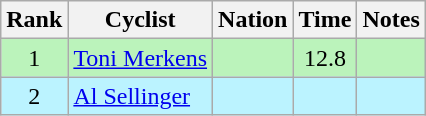<table class="wikitable sortable" style="text-align:center">
<tr>
<th>Rank</th>
<th>Cyclist</th>
<th>Nation</th>
<th>Time</th>
<th>Notes</th>
</tr>
<tr style="background:#bbf3bb;">
<td>1</td>
<td align=left><a href='#'>Toni Merkens</a></td>
<td align=left></td>
<td>12.8</td>
<td></td>
</tr>
<tr bgcolor=bbf3ff>
<td>2</td>
<td align=left><a href='#'>Al Sellinger</a></td>
<td align=left></td>
<td></td>
<td></td>
</tr>
</table>
